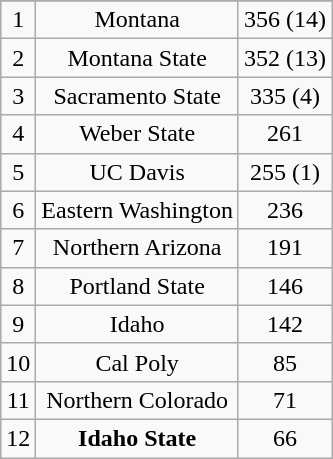<table class="wikitable" style="display: inline-table;">
<tr align="center">
</tr>
<tr align="center">
<td>1</td>
<td>Montana</td>
<td>356 (14)</td>
</tr>
<tr align="center">
<td>2</td>
<td>Montana State</td>
<td>352 (13)</td>
</tr>
<tr align="center">
<td>3</td>
<td>Sacramento State</td>
<td>335 (4)</td>
</tr>
<tr align="center">
<td>4</td>
<td>Weber State</td>
<td>261</td>
</tr>
<tr align="center">
<td>5</td>
<td>UC Davis</td>
<td>255 (1)</td>
</tr>
<tr align="center">
<td>6</td>
<td>Eastern Washington</td>
<td>236</td>
</tr>
<tr align="center">
<td>7</td>
<td>Northern Arizona</td>
<td>191</td>
</tr>
<tr align="center">
<td>8</td>
<td>Portland State</td>
<td>146</td>
</tr>
<tr align="center">
<td>9</td>
<td>Idaho</td>
<td>142</td>
</tr>
<tr align="center">
<td>10</td>
<td>Cal Poly</td>
<td>85</td>
</tr>
<tr align="center">
<td>11</td>
<td>Northern Colorado</td>
<td>71</td>
</tr>
<tr align="center">
<td>12</td>
<td><strong>Idaho State</strong></td>
<td>66</td>
</tr>
</table>
